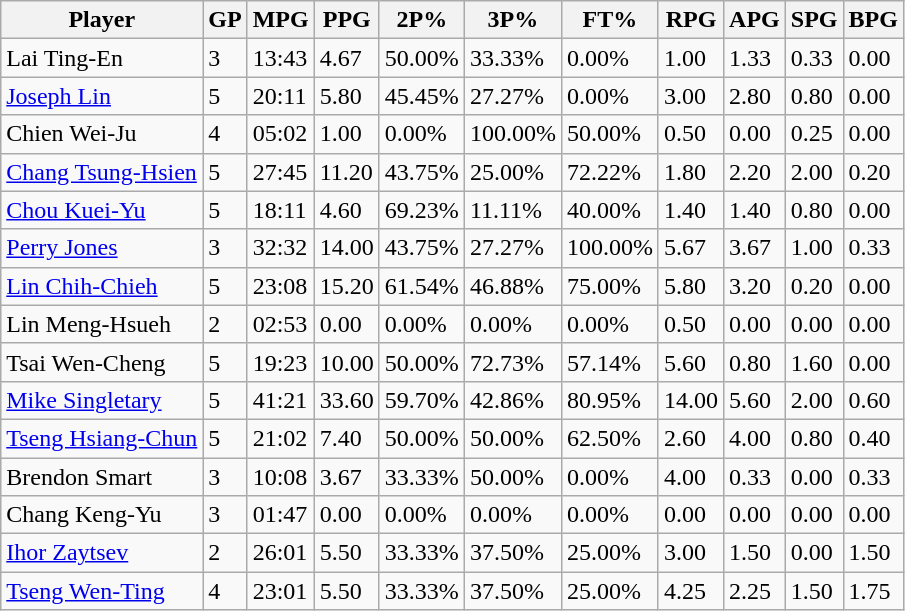<table class="wikitable">
<tr>
<th>Player</th>
<th>GP</th>
<th>MPG</th>
<th>PPG</th>
<th>2P%</th>
<th>3P%</th>
<th>FT%</th>
<th>RPG</th>
<th>APG</th>
<th>SPG</th>
<th>BPG</th>
</tr>
<tr>
<td>Lai Ting-En</td>
<td>3</td>
<td>13:43</td>
<td>4.67</td>
<td>50.00%</td>
<td>33.33%</td>
<td>0.00%</td>
<td>1.00</td>
<td>1.33</td>
<td>0.33</td>
<td>0.00</td>
</tr>
<tr>
<td><a href='#'>Joseph Lin</a></td>
<td>5</td>
<td>20:11</td>
<td>5.80</td>
<td>45.45%</td>
<td>27.27%</td>
<td>0.00%</td>
<td>3.00</td>
<td>2.80</td>
<td>0.80</td>
<td>0.00</td>
</tr>
<tr>
<td>Chien Wei-Ju</td>
<td>4</td>
<td>05:02</td>
<td>1.00</td>
<td>0.00%</td>
<td>100.00%</td>
<td>50.00%</td>
<td>0.50</td>
<td>0.00</td>
<td>0.25</td>
<td>0.00</td>
</tr>
<tr>
<td><a href='#'>Chang Tsung-Hsien</a></td>
<td>5</td>
<td>27:45</td>
<td>11.20</td>
<td>43.75%</td>
<td>25.00%</td>
<td>72.22%</td>
<td>1.80</td>
<td>2.20</td>
<td>2.00</td>
<td>0.20</td>
</tr>
<tr>
<td><a href='#'>Chou Kuei-Yu</a></td>
<td>5</td>
<td>18:11</td>
<td>4.60</td>
<td>69.23%</td>
<td>11.11%</td>
<td>40.00%</td>
<td>1.40</td>
<td>1.40</td>
<td>0.80</td>
<td>0.00</td>
</tr>
<tr>
<td><a href='#'>Perry Jones</a></td>
<td>3</td>
<td>32:32</td>
<td>14.00</td>
<td>43.75%</td>
<td>27.27%</td>
<td>100.00%</td>
<td>5.67</td>
<td>3.67</td>
<td>1.00</td>
<td>0.33</td>
</tr>
<tr>
<td><a href='#'>Lin Chih-Chieh</a></td>
<td>5</td>
<td>23:08</td>
<td>15.20</td>
<td>61.54%</td>
<td>46.88%</td>
<td>75.00%</td>
<td>5.80</td>
<td>3.20</td>
<td>0.20</td>
<td>0.00</td>
</tr>
<tr>
<td>Lin Meng-Hsueh</td>
<td>2</td>
<td>02:53</td>
<td>0.00</td>
<td>0.00%</td>
<td>0.00%</td>
<td>0.00%</td>
<td>0.50</td>
<td>0.00</td>
<td>0.00</td>
<td>0.00</td>
</tr>
<tr>
<td>Tsai Wen-Cheng</td>
<td>5</td>
<td>19:23</td>
<td>10.00</td>
<td>50.00%</td>
<td>72.73%</td>
<td>57.14%</td>
<td>5.60</td>
<td>0.80</td>
<td>1.60</td>
<td>0.00</td>
</tr>
<tr>
<td><a href='#'>Mike Singletary</a></td>
<td>5</td>
<td>41:21</td>
<td>33.60</td>
<td>59.70%</td>
<td>42.86%</td>
<td>80.95%</td>
<td>14.00</td>
<td>5.60</td>
<td>2.00</td>
<td>0.60</td>
</tr>
<tr>
<td><a href='#'>Tseng Hsiang-Chun</a></td>
<td>5</td>
<td>21:02</td>
<td>7.40</td>
<td>50.00%</td>
<td>50.00%</td>
<td>62.50%</td>
<td>2.60</td>
<td>4.00</td>
<td>0.80</td>
<td>0.40</td>
</tr>
<tr>
<td>Brendon Smart</td>
<td>3</td>
<td>10:08</td>
<td>3.67</td>
<td>33.33%</td>
<td>50.00%</td>
<td>0.00%</td>
<td>4.00</td>
<td>0.33</td>
<td>0.00</td>
<td>0.33</td>
</tr>
<tr>
<td>Chang Keng-Yu</td>
<td>3</td>
<td>01:47</td>
<td>0.00</td>
<td>0.00%</td>
<td>0.00%</td>
<td>0.00%</td>
<td>0.00</td>
<td>0.00</td>
<td>0.00</td>
<td>0.00</td>
</tr>
<tr>
<td><a href='#'>Ihor Zaytsev</a></td>
<td>2</td>
<td>26:01</td>
<td>5.50</td>
<td>33.33%</td>
<td>37.50%</td>
<td>25.00%</td>
<td>3.00</td>
<td>1.50</td>
<td>0.00</td>
<td>1.50</td>
</tr>
<tr>
<td><a href='#'>Tseng Wen-Ting</a></td>
<td>4</td>
<td>23:01</td>
<td>5.50</td>
<td>33.33%</td>
<td>37.50%</td>
<td>25.00%</td>
<td>4.25</td>
<td>2.25</td>
<td>1.50</td>
<td>1.75</td>
</tr>
</table>
